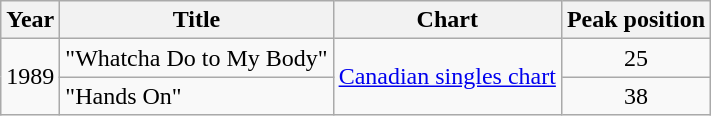<table class="wikitable">
<tr>
<th>Year</th>
<th>Title</th>
<th>Chart</th>
<th>Peak position</th>
</tr>
<tr>
<td rowspan="2">1989</td>
<td>"Whatcha Do to My Body"</td>
<td rowspan="2"><a href='#'>Canadian singles chart</a></td>
<td align="center">25</td>
</tr>
<tr>
<td>"Hands On"</td>
<td align="center">38</td>
</tr>
</table>
